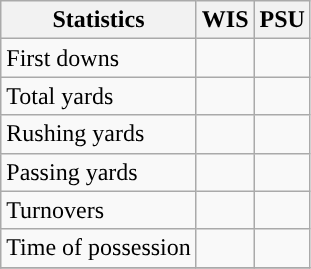<table class="wikitable" style="float: left;">
<tr>
<th>Statistics</th>
<th>WIS</th>
<th>PSU</th>
</tr>
<tr>
<td>First downs</td>
<td></td>
<td></td>
</tr>
<tr>
<td>Total yards</td>
<td></td>
<td></td>
</tr>
<tr>
<td>Rushing yards</td>
<td></td>
<td></td>
</tr>
<tr>
<td>Passing yards</td>
<td></td>
<td></td>
</tr>
<tr>
<td>Turnovers</td>
<td></td>
<td></td>
</tr>
<tr>
<td>Time of possession</td>
<td></td>
<td></td>
</tr>
<tr>
</tr>
</table>
